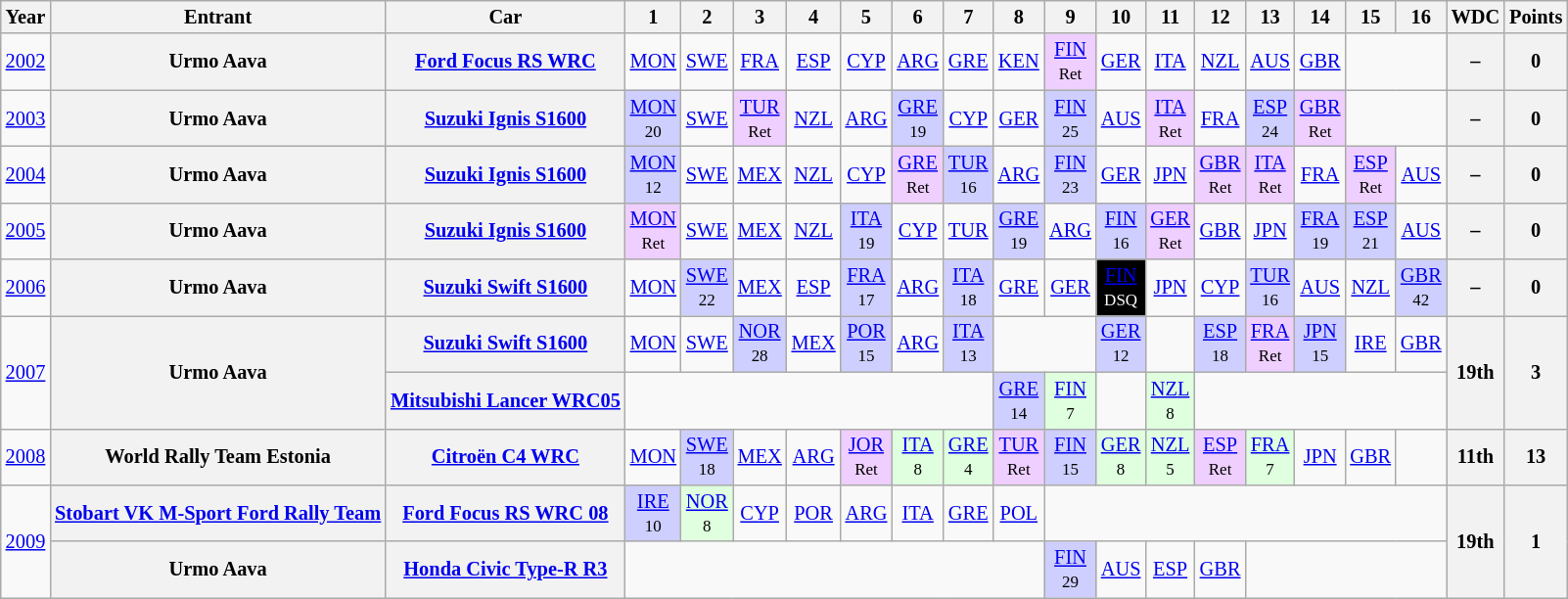<table class="wikitable" border="1" style="text-align:center; font-size:85%;">
<tr>
<th>Year</th>
<th>Entrant</th>
<th>Car</th>
<th>1</th>
<th>2</th>
<th>3</th>
<th>4</th>
<th>5</th>
<th>6</th>
<th>7</th>
<th>8</th>
<th>9</th>
<th>10</th>
<th>11</th>
<th>12</th>
<th>13</th>
<th>14</th>
<th>15</th>
<th>16</th>
<th>WDC</th>
<th>Points</th>
</tr>
<tr>
<td><a href='#'>2002</a></td>
<th nowrap>Urmo Aava</th>
<th nowrap><a href='#'>Ford Focus RS WRC</a></th>
<td><a href='#'>MON</a></td>
<td><a href='#'>SWE</a></td>
<td><a href='#'>FRA</a></td>
<td><a href='#'>ESP</a></td>
<td><a href='#'>CYP</a></td>
<td><a href='#'>ARG</a></td>
<td><a href='#'>GRE</a></td>
<td><a href='#'>KEN</a></td>
<td style="background:#EFCFFF;"><a href='#'>FIN</a><br><small>Ret</small></td>
<td><a href='#'>GER</a></td>
<td><a href='#'>ITA</a></td>
<td><a href='#'>NZL</a></td>
<td><a href='#'>AUS</a></td>
<td><a href='#'>GBR</a></td>
<td colspan=2></td>
<th>–</th>
<th>0</th>
</tr>
<tr>
<td><a href='#'>2003</a></td>
<th nowrap>Urmo Aava</th>
<th nowrap><a href='#'>Suzuki Ignis S1600</a></th>
<td style="background:#CFCFFF;"><a href='#'>MON</a><br><small>20</small></td>
<td><a href='#'>SWE</a></td>
<td style="background:#EFCFFF;"><a href='#'>TUR</a><br><small>Ret</small></td>
<td><a href='#'>NZL</a></td>
<td><a href='#'>ARG</a></td>
<td style="background:#CFCFFF;"><a href='#'>GRE</a><br><small>19</small></td>
<td><a href='#'>CYP</a></td>
<td><a href='#'>GER</a></td>
<td style="background:#CFCFFF;"><a href='#'>FIN</a><br><small>25</small></td>
<td><a href='#'>AUS</a></td>
<td style="background:#EFCFFF;"><a href='#'>ITA</a><br><small>Ret</small></td>
<td><a href='#'>FRA</a></td>
<td style="background:#CFCFFF;"><a href='#'>ESP</a><br><small>24</small></td>
<td style="background:#EFCFFF;"><a href='#'>GBR</a><br><small>Ret</small></td>
<td colspan=2></td>
<th>–</th>
<th>0</th>
</tr>
<tr>
<td><a href='#'>2004</a></td>
<th nowrap>Urmo Aava</th>
<th nowrap><a href='#'>Suzuki Ignis S1600</a></th>
<td style="background:#CFCFFF;"><a href='#'>MON</a><br><small>12</small></td>
<td><a href='#'>SWE</a></td>
<td><a href='#'>MEX</a></td>
<td><a href='#'>NZL</a></td>
<td><a href='#'>CYP</a></td>
<td style="background:#EFCFFF;"><a href='#'>GRE</a><br><small>Ret</small></td>
<td style="background:#CFCFFF;"><a href='#'>TUR</a><br><small>16</small></td>
<td><a href='#'>ARG</a></td>
<td style="background:#CFCFFF;"><a href='#'>FIN</a><br><small>23</small></td>
<td><a href='#'>GER</a></td>
<td><a href='#'>JPN</a></td>
<td style="background:#EFCFFF;"><a href='#'>GBR</a><br><small>Ret</small></td>
<td style="background:#EFCFFF;"><a href='#'>ITA</a><br><small>Ret</small></td>
<td><a href='#'>FRA</a></td>
<td style="background:#EFCFFF;"><a href='#'>ESP</a><br><small>Ret</small></td>
<td><a href='#'>AUS</a></td>
<th>–</th>
<th>0</th>
</tr>
<tr>
<td><a href='#'>2005</a></td>
<th nowrap>Urmo Aava</th>
<th nowrap><a href='#'>Suzuki Ignis S1600</a></th>
<td style="background:#EFCFFF;"><a href='#'>MON</a><br><small>Ret</small></td>
<td><a href='#'>SWE</a></td>
<td><a href='#'>MEX</a></td>
<td><a href='#'>NZL</a></td>
<td style="background:#CFCFFF;"><a href='#'>ITA</a><br><small>19</small></td>
<td><a href='#'>CYP</a></td>
<td><a href='#'>TUR</a></td>
<td style="background:#CFCFFF;"><a href='#'>GRE</a><br><small>19</small></td>
<td><a href='#'>ARG</a></td>
<td style="background:#CFCFFF;"><a href='#'>FIN</a><br><small>16</small></td>
<td style="background:#EFCFFF;"><a href='#'>GER</a><br><small>Ret</small></td>
<td><a href='#'>GBR</a></td>
<td><a href='#'>JPN</a></td>
<td style="background:#CFCFFF;"><a href='#'>FRA</a><br><small>19</small></td>
<td style="background:#CFCFFF;"><a href='#'>ESP</a><br><small>21</small></td>
<td><a href='#'>AUS</a></td>
<th>–</th>
<th>0</th>
</tr>
<tr>
<td><a href='#'>2006</a></td>
<th nowrap>Urmo Aava</th>
<th nowrap><a href='#'>Suzuki Swift S1600</a></th>
<td><a href='#'>MON</a></td>
<td style="background:#CFCFFF;"><a href='#'>SWE</a><br><small>22</small></td>
<td><a href='#'>MEX</a></td>
<td><a href='#'>ESP</a></td>
<td style="background:#CFCFFF;"><a href='#'>FRA</a><br><small>17</small></td>
<td><a href='#'>ARG</a></td>
<td style="background:#CFCFFF;"><a href='#'>ITA</a><br><small>18</small></td>
<td><a href='#'>GRE</a></td>
<td><a href='#'>GER</a></td>
<td style="background:#000000; color:#ffffff"><a href='#'><span>FIN</span></a><br><small>DSQ</small></td>
<td><a href='#'>JPN</a></td>
<td><a href='#'>CYP</a></td>
<td style="background:#CFCFFF;"><a href='#'>TUR</a><br><small>16</small></td>
<td><a href='#'>AUS</a></td>
<td><a href='#'>NZL</a></td>
<td style="background:#CFCFFF;"><a href='#'>GBR</a><br><small>42</small></td>
<th>–</th>
<th>0</th>
</tr>
<tr>
<td rowspan=2><a href='#'>2007</a></td>
<th rowspan=2 nowrap>Urmo Aava</th>
<th nowrap><a href='#'>Suzuki Swift S1600</a></th>
<td><a href='#'>MON</a></td>
<td><a href='#'>SWE</a></td>
<td style="background:#CFCFFF;"><a href='#'>NOR</a><br><small>28</small></td>
<td><a href='#'>MEX</a></td>
<td style="background:#CFCFFF;"><a href='#'>POR</a><br><small>15</small></td>
<td><a href='#'>ARG</a></td>
<td style="background:#CFCFFF;"><a href='#'>ITA</a><br><small>13</small></td>
<td colspan=2></td>
<td style="background:#CFCFFF;"><a href='#'>GER</a><br><small>12</small></td>
<td></td>
<td style="background:#CFCFFF;"><a href='#'>ESP</a><br><small>18</small></td>
<td style="background:#EFCFFF;"><a href='#'>FRA</a><br><small>Ret</small></td>
<td style="background:#CFCFFF;"><a href='#'>JPN</a><br><small>15</small></td>
<td><a href='#'>IRE</a></td>
<td><a href='#'>GBR</a></td>
<th rowspan=2>19th</th>
<th rowspan=2>3</th>
</tr>
<tr>
<th nowrap><a href='#'>Mitsubishi Lancer WRC05</a></th>
<td colspan=7></td>
<td style="background:#CFCFFF;"><a href='#'>GRE</a><br><small>14</small></td>
<td style="background:#DFFFDF;"><a href='#'>FIN</a><br><small>7</small></td>
<td></td>
<td style="background:#DFFFDF;"><a href='#'>NZL</a><br><small>8</small></td>
<td colspan=5></td>
</tr>
<tr>
<td><a href='#'>2008</a></td>
<th nowrap>World Rally Team Estonia</th>
<th nowrap><a href='#'>Citroën C4 WRC</a></th>
<td><a href='#'>MON</a></td>
<td style="background:#CFCFFF;"><a href='#'>SWE</a><br><small>18</small></td>
<td><a href='#'>MEX</a></td>
<td><a href='#'>ARG</a></td>
<td style="background:#EFCFFF;"><a href='#'>JOR</a><br><small>Ret</small></td>
<td style="background:#DFFFDF;"><a href='#'>ITA</a><br><small>8</small></td>
<td style="background:#DFFFDF;"><a href='#'>GRE</a><br><small>4</small></td>
<td style="background:#EFCFFF;"><a href='#'>TUR</a><br><small>Ret</small></td>
<td style="background:#CFCFFF;"><a href='#'>FIN</a><br><small>15</small></td>
<td style="background:#DFFFDF;"><a href='#'>GER</a><br><small>8</small></td>
<td style="background:#DFFFDF;"><a href='#'>NZL</a><br><small>5</small></td>
<td style="background:#EFCFFF;"><a href='#'>ESP</a><br><small>Ret</small></td>
<td style="background:#DFFFDF;"><a href='#'>FRA</a><br><small>7</small></td>
<td><a href='#'>JPN</a></td>
<td><a href='#'>GBR</a></td>
<td></td>
<th>11th</th>
<th>13</th>
</tr>
<tr>
<td rowspan="2"><a href='#'>2009</a></td>
<th nowrap><a href='#'>Stobart VK M-Sport Ford Rally Team</a></th>
<th nowrap><a href='#'>Ford Focus RS WRC 08</a></th>
<td style="background:#CFCFFF;"><a href='#'>IRE</a><br><small>10</small></td>
<td style="background:#DFFFDF;"><a href='#'>NOR</a><br><small>8</small></td>
<td><a href='#'>CYP</a></td>
<td><a href='#'>POR</a></td>
<td><a href='#'>ARG</a></td>
<td><a href='#'>ITA</a></td>
<td><a href='#'>GRE</a></td>
<td><a href='#'>POL</a></td>
<td colspan=8></td>
<th rowspan="2">19th</th>
<th rowspan="2">1</th>
</tr>
<tr>
<th nowrap>Urmo Aava</th>
<th nowrap><a href='#'>Honda Civic Type-R R3</a></th>
<td colspan=8></td>
<td style="background:#CFCFFF;"><a href='#'>FIN</a><br><small>29</small></td>
<td><a href='#'>AUS</a></td>
<td><a href='#'>ESP</a></td>
<td><a href='#'>GBR</a></td>
<td colspan=4></td>
</tr>
</table>
